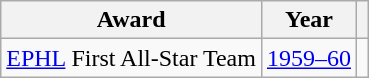<table class="wikitable">
<tr>
<th>Award</th>
<th>Year</th>
<th></th>
</tr>
<tr>
<td><a href='#'>EPHL</a> First All-Star Team</td>
<td><a href='#'>1959–60</a></td>
<td></td>
</tr>
</table>
